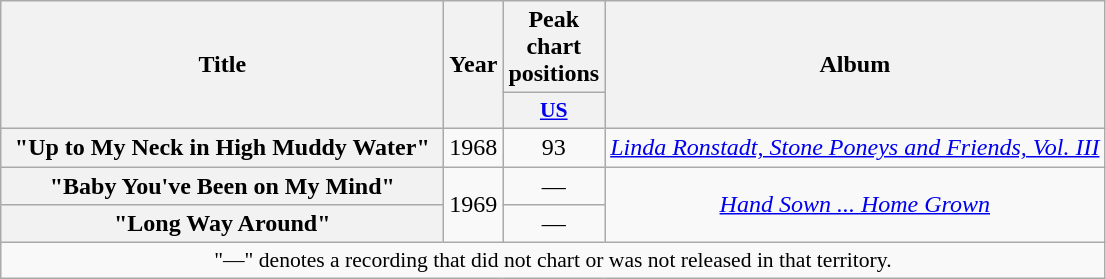<table class="wikitable plainrowheaders" style="text-align:center;" border="1">
<tr>
<th scope="col" rowspan="2" style="width:18em;">Title</th>
<th scope="col" rowspan="2">Year</th>
<th scope="col" colspan="1">Peak chart positions</th>
<th scope="col" rowspan="2">Album</th>
</tr>
<tr>
<th scope="col" style="width:2em;font-size:90%;"><a href='#'>US</a><br></th>
</tr>
<tr>
<th scope="row">"Up to My Neck in High Muddy Water"<br></th>
<td>1968</td>
<td>93</td>
<td><em><a href='#'>Linda Ronstadt, Stone Poneys and Friends, Vol. III</a></em></td>
</tr>
<tr>
<th scope="row">"Baby You've Been on My Mind"</th>
<td rowspan="2">1969</td>
<td>—</td>
<td rowspan="2"><em><a href='#'>Hand Sown ... Home Grown</a></em></td>
</tr>
<tr>
<th scope="row">"Long Way Around"</th>
<td>—</td>
</tr>
<tr>
<td colspan="7" style="font-size:90%">"—" denotes a recording that did not chart or was not released in that territory.</td>
</tr>
</table>
